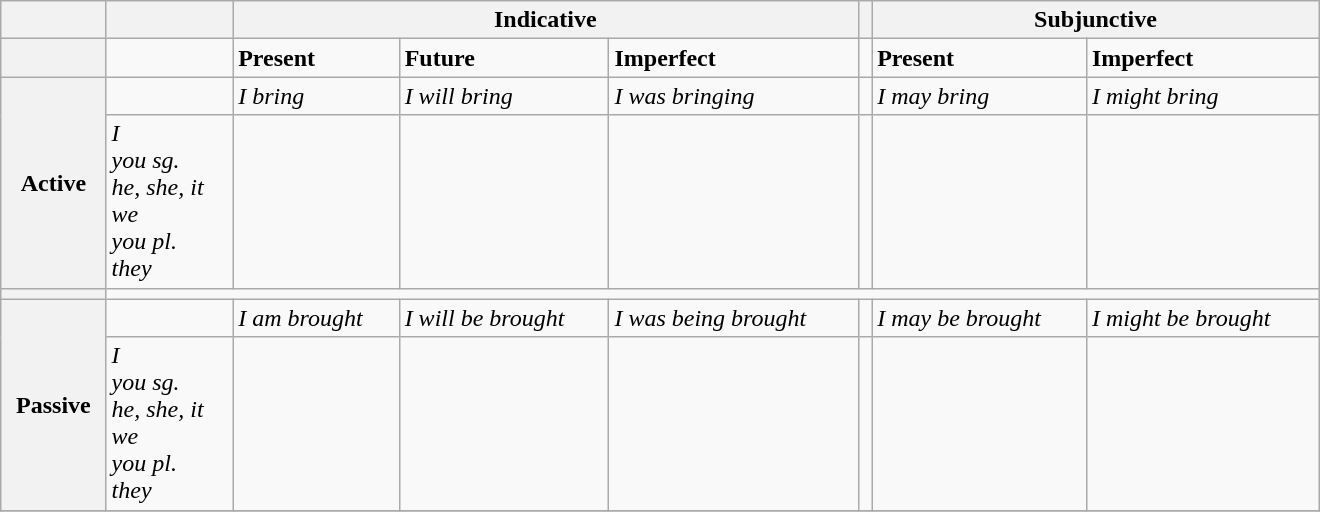<table class="wikitable" style="width: 55em;">
<tr>
<th></th>
<th></th>
<th colspan="3">Indicative</th>
<th></th>
<th colspan="2">Subjunctive</th>
</tr>
<tr>
<th></th>
<td></td>
<td><strong>Present</strong></td>
<td><strong>Future</strong></td>
<td><strong>Imperfect</strong></td>
<td></td>
<td><strong>Present</strong></td>
<td><strong>Imperfect</strong></td>
</tr>
<tr>
<th rowspan=2>Active</th>
<td></td>
<td><em>I bring</em></td>
<td><em>I will bring</em></td>
<td><em>I was bringing</em></td>
<td></td>
<td><em>I may bring</em></td>
<td><em>I might bring</em></td>
</tr>
<tr>
<td><em>I<br>you sg.<br>he, she, it<br>we<br>you pl.<br>they</em></td>
<td><strong></strong></td>
<td><strong></strong></td>
<td><strong></strong></td>
<td></td>
<td><strong></strong></td>
<td><strong></strong></td>
</tr>
<tr>
<th></th>
</tr>
<tr>
<th rowspan=2>Passive</th>
<td></td>
<td><em>I am brought</em></td>
<td><em>I will be brought</em></td>
<td><em>I was being brought</em></td>
<td></td>
<td><em>I may be brought</em></td>
<td><em>I might be brought</em></td>
</tr>
<tr>
<td><em>I<br>you sg.<br>he, she, it<br>we<br>you pl.<br>they</em></td>
<td><strong></strong></td>
<td><strong></strong></td>
<td><strong></strong></td>
<td></td>
<td><strong></strong></td>
<td><strong></strong></td>
</tr>
<tr>
</tr>
</table>
